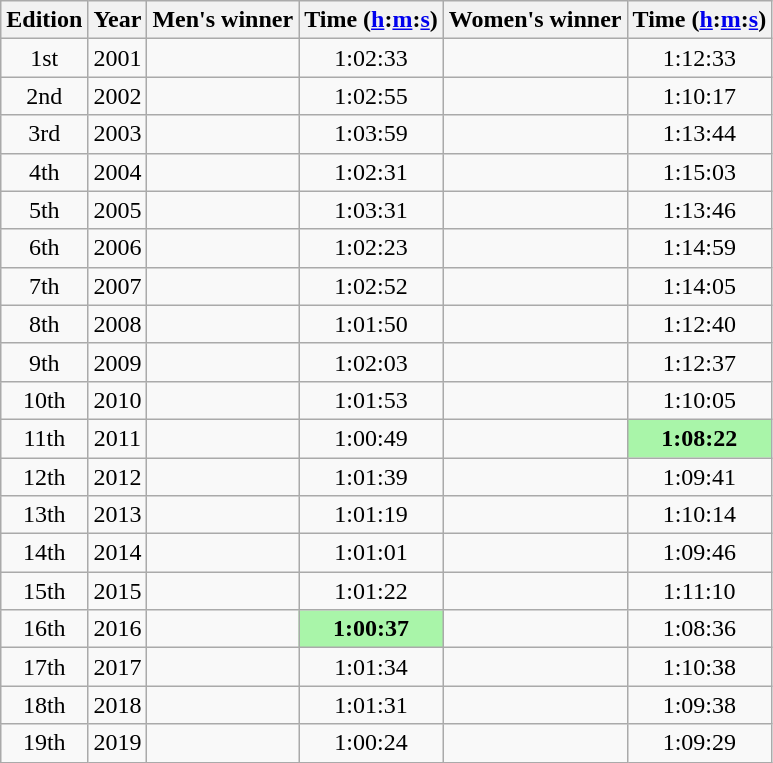<table class="wikitable sortable" style="text-align:center">
<tr>
<th class=unsortable>Edition</th>
<th>Year</th>
<th class=unsortable>Men's winner</th>
<th>Time (<a href='#'>h</a>:<a href='#'>m</a>:<a href='#'>s</a>)</th>
<th class=unsortable>Women's winner</th>
<th>Time (<a href='#'>h</a>:<a href='#'>m</a>:<a href='#'>s</a>)</th>
</tr>
<tr>
<td>1st</td>
<td>2001</td>
<td align=left></td>
<td>1:02:33</td>
<td align=left></td>
<td>1:12:33</td>
</tr>
<tr>
<td>2nd</td>
<td>2002</td>
<td align=left></td>
<td>1:02:55</td>
<td align=left></td>
<td>1:10:17</td>
</tr>
<tr>
<td>3rd</td>
<td>2003</td>
<td align=left></td>
<td>1:03:59</td>
<td align=left></td>
<td>1:13:44</td>
</tr>
<tr>
<td>4th</td>
<td>2004</td>
<td align=left></td>
<td>1:02:31</td>
<td align=left></td>
<td>1:15:03</td>
</tr>
<tr>
<td>5th</td>
<td>2005</td>
<td align=left></td>
<td>1:03:31</td>
<td align=left></td>
<td>1:13:46</td>
</tr>
<tr>
<td>6th</td>
<td>2006</td>
<td align=left></td>
<td>1:02:23</td>
<td align=left></td>
<td>1:14:59</td>
</tr>
<tr>
<td>7th</td>
<td>2007</td>
<td align=left></td>
<td>1:02:52</td>
<td align=left></td>
<td>1:14:05</td>
</tr>
<tr>
<td>8th</td>
<td>2008</td>
<td align=left></td>
<td>1:01:50</td>
<td align=left></td>
<td>1:12:40</td>
</tr>
<tr>
<td>9th</td>
<td>2009</td>
<td align=left></td>
<td>1:02:03</td>
<td align=left></td>
<td>1:12:37</td>
</tr>
<tr>
<td>10th</td>
<td>2010</td>
<td align=left></td>
<td>1:01:53</td>
<td align=left></td>
<td>1:10:05</td>
</tr>
<tr>
<td>11th</td>
<td>2011</td>
<td align=left></td>
<td>1:00:49</td>
<td align=left></td>
<td bgcolor=#A9F5A9><strong>1:08:22</strong></td>
</tr>
<tr>
<td>12th</td>
<td>2012</td>
<td align=left></td>
<td>1:01:39</td>
<td align=left></td>
<td>1:09:41</td>
</tr>
<tr>
<td>13th</td>
<td>2013</td>
<td align=left></td>
<td>1:01:19</td>
<td align=left></td>
<td>1:10:14</td>
</tr>
<tr>
<td>14th</td>
<td>2014</td>
<td align=left></td>
<td>1:01:01</td>
<td align=left></td>
<td>1:09:46</td>
</tr>
<tr>
<td>15th</td>
<td>2015</td>
<td align=left></td>
<td>1:01:22</td>
<td align=left></td>
<td>1:11:10</td>
</tr>
<tr>
<td>16th</td>
<td>2016</td>
<td align=left></td>
<td bgcolor=#A9F5A9><strong>1:00:37</strong></td>
<td align=left></td>
<td>1:08:36</td>
</tr>
<tr>
<td>17th</td>
<td>2017</td>
<td align=left></td>
<td>1:01:34</td>
<td align=left></td>
<td>1:10:38</td>
</tr>
<tr>
<td>18th</td>
<td>2018</td>
<td align=left></td>
<td>1:01:31</td>
<td align=left></td>
<td>1:09:38</td>
</tr>
<tr>
<td>19th</td>
<td>2019</td>
<td align=left></td>
<td>1:00:24</td>
<td align=left></td>
<td>1:09:29</td>
</tr>
</table>
